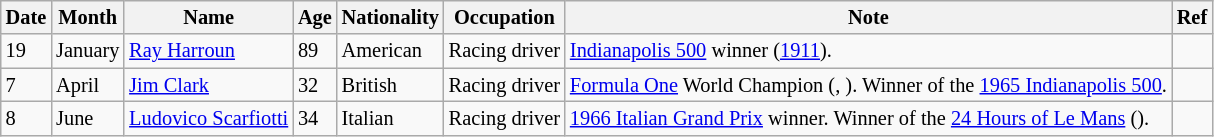<table class="wikitable" style="font-size:85%;">
<tr>
<th>Date</th>
<th>Month</th>
<th>Name</th>
<th>Age</th>
<th>Nationality</th>
<th>Occupation</th>
<th>Note</th>
<th>Ref</th>
</tr>
<tr>
<td>19</td>
<td>January</td>
<td><a href='#'>Ray Harroun</a></td>
<td>89</td>
<td>American</td>
<td>Racing driver</td>
<td><a href='#'>Indianapolis 500</a> winner (<a href='#'>1911</a>).</td>
<td></td>
</tr>
<tr>
<td>7</td>
<td>April</td>
<td><a href='#'>Jim Clark</a></td>
<td>32</td>
<td>British</td>
<td>Racing driver</td>
<td><a href='#'>Formula One</a> World Champion (, ). Winner of the <a href='#'>1965 Indianapolis 500</a>.</td>
<td></td>
</tr>
<tr>
<td>8</td>
<td>June</td>
<td><a href='#'>Ludovico Scarfiotti</a></td>
<td>34</td>
<td>Italian</td>
<td>Racing driver</td>
<td><a href='#'>1966 Italian Grand Prix</a> winner. Winner of the <a href='#'>24 Hours of Le Mans</a> ().</td>
<td></td>
</tr>
</table>
